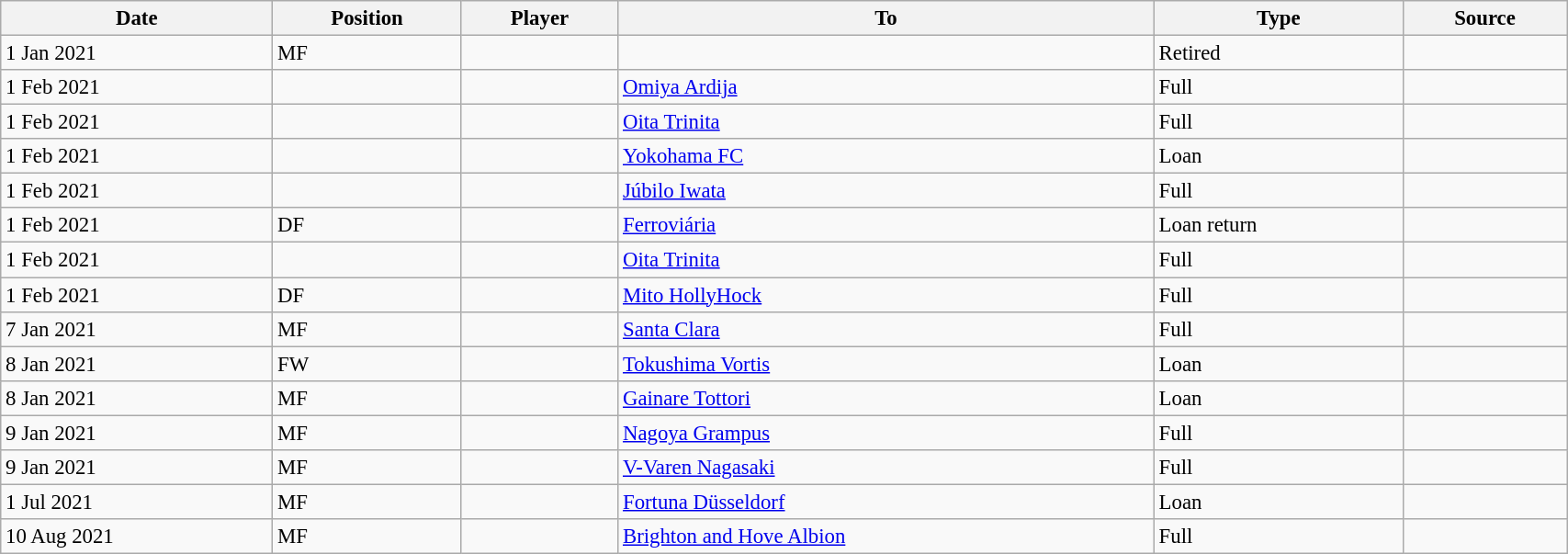<table class="wikitable sortable" style="width:90%; text-align:center; font-size:95%; text-align:left;">
<tr>
<th>Date</th>
<th>Position</th>
<th>Player</th>
<th>To</th>
<th>Type</th>
<th>Source</th>
</tr>
<tr>
<td>1 Jan 2021</td>
<td>MF</td>
<td></td>
<td></td>
<td>Retired</td>
<td></td>
</tr>
<tr>
<td>1 Feb 2021</td>
<td></td>
<td></td>
<td> <a href='#'>Omiya Ardija</a></td>
<td>Full</td>
<td></td>
</tr>
<tr>
<td>1 Feb 2021</td>
<td></td>
<td></td>
<td> <a href='#'>Oita Trinita</a></td>
<td>Full</td>
<td></td>
</tr>
<tr>
<td>1 Feb 2021</td>
<td></td>
<td></td>
<td> <a href='#'>Yokohama FC</a></td>
<td>Loan</td>
<td></td>
</tr>
<tr>
<td>1 Feb 2021</td>
<td></td>
<td></td>
<td> <a href='#'>Júbilo Iwata</a></td>
<td>Full</td>
<td></td>
</tr>
<tr>
<td>1 Feb 2021</td>
<td>DF</td>
<td></td>
<td> <a href='#'>Ferroviária</a></td>
<td>Loan return</td>
<td></td>
</tr>
<tr>
<td>1 Feb 2021</td>
<td></td>
<td></td>
<td> <a href='#'>Oita Trinita</a></td>
<td>Full</td>
<td></td>
</tr>
<tr>
<td>1 Feb 2021</td>
<td>DF</td>
<td></td>
<td> <a href='#'>Mito HollyHock</a></td>
<td>Full</td>
<td></td>
</tr>
<tr>
<td>7 Jan 2021</td>
<td>MF</td>
<td></td>
<td> <a href='#'>Santa Clara</a></td>
<td>Full</td>
<td></td>
</tr>
<tr>
<td>8 Jan 2021</td>
<td>FW</td>
<td></td>
<td> <a href='#'>Tokushima Vortis</a></td>
<td>Loan</td>
<td></td>
</tr>
<tr>
<td>8 Jan 2021</td>
<td>MF</td>
<td></td>
<td> <a href='#'>Gainare Tottori</a></td>
<td>Loan</td>
<td></td>
</tr>
<tr>
<td>9 Jan 2021</td>
<td>MF</td>
<td></td>
<td> <a href='#'>Nagoya Grampus</a></td>
<td>Full</td>
<td></td>
</tr>
<tr>
<td>9 Jan 2021</td>
<td>MF</td>
<td></td>
<td> <a href='#'>V-Varen Nagasaki</a></td>
<td>Full</td>
<td></td>
</tr>
<tr>
<td>1 Jul 2021</td>
<td>MF</td>
<td></td>
<td> <a href='#'>Fortuna Düsseldorf</a></td>
<td>Loan</td>
<td></td>
</tr>
<tr>
<td>10 Aug 2021</td>
<td>MF</td>
<td></td>
<td> <a href='#'>Brighton and Hove Albion</a></td>
<td>Full</td>
<td></td>
</tr>
</table>
